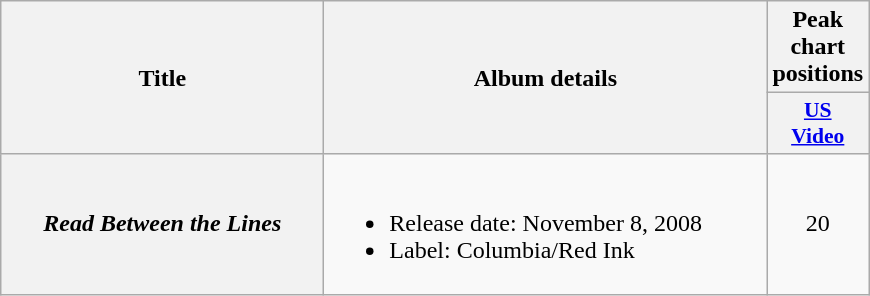<table class="wikitable plainrowheaders" style="text-align:center;">
<tr>
<th scope="col" rowspan="2" style="width:13em;">Title</th>
<th scope="col" rowspan="2" style="width:18em;">Album details</th>
<th scope="col">Peak chart positions</th>
</tr>
<tr>
<th scope="col" style="width:3.5em;font-size:90%;"><a href='#'>US<br>Video</a><br></th>
</tr>
<tr>
<th scope="row"><em>Read Between the Lines</em></th>
<td style="text-align:left;"><br><ul><li>Release date: November 8, 2008</li><li>Label: Columbia/Red Ink</li></ul></td>
<td>20</td>
</tr>
</table>
